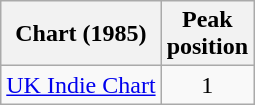<table class="wikitable sortable">
<tr>
<th scope="col">Chart (1985)</th>
<th scope="col">Peak<br>position</th>
</tr>
<tr>
<td><a href='#'>UK Indie Chart</a></td>
<td style="text-align:center;">1</td>
</tr>
</table>
